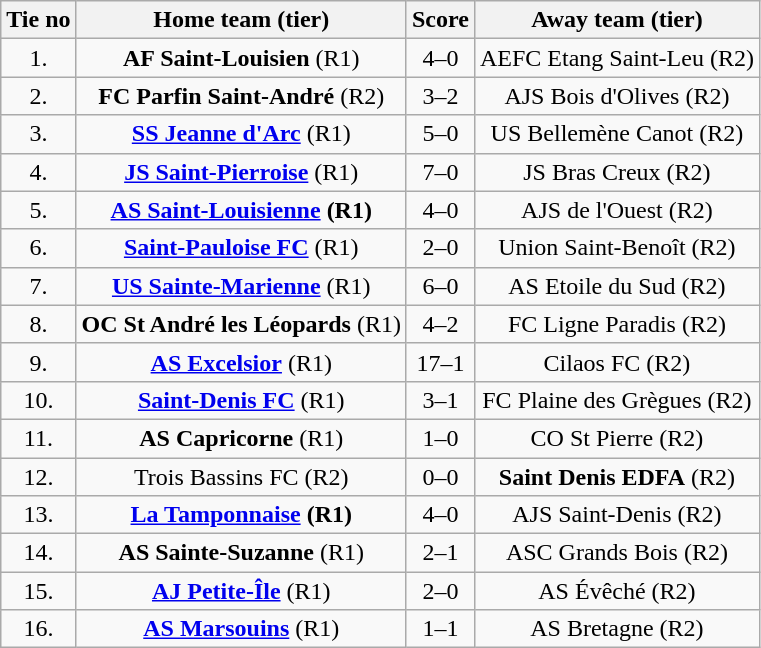<table class="wikitable" style="text-align: center">
<tr>
<th>Tie no</th>
<th>Home team (tier)</th>
<th>Score</th>
<th>Away team (tier)</th>
</tr>
<tr>
<td>1.</td>
<td> <strong>AF Saint-Louisien</strong> (R1)</td>
<td>4–0</td>
<td>AEFC Etang Saint-Leu (R2) </td>
</tr>
<tr>
<td>2.</td>
<td> <strong>FC Parfin Saint-André</strong> (R2)</td>
<td>3–2</td>
<td>AJS Bois d'Olives (R2) </td>
</tr>
<tr>
<td>3.</td>
<td> <strong><a href='#'>SS Jeanne d'Arc</a></strong> (R1)</td>
<td>5–0</td>
<td>US Bellemène Canot (R2) </td>
</tr>
<tr>
<td>4.</td>
<td> <strong><a href='#'>JS Saint-Pierroise</a></strong> (R1)</td>
<td>7–0</td>
<td>JS Bras Creux (R2) </td>
</tr>
<tr>
<td>5.</td>
<td> <strong><a href='#'>AS Saint-Louisienne</a> (R1)</strong></td>
<td>4–0</td>
<td>AJS de l'Ouest (R2) </td>
</tr>
<tr>
<td>6.</td>
<td> <strong><a href='#'>Saint-Pauloise FC</a></strong> (R1)</td>
<td>2–0</td>
<td>Union Saint-Benoît (R2) </td>
</tr>
<tr>
<td>7.</td>
<td> <strong><a href='#'>US Sainte-Marienne</a></strong> (R1)</td>
<td>6–0</td>
<td>AS Etoile du Sud (R2) </td>
</tr>
<tr>
<td>8.</td>
<td> <strong>OC St André les Léopards</strong> (R1)</td>
<td>4–2</td>
<td>FC Ligne Paradis (R2) </td>
</tr>
<tr>
<td>9.</td>
<td> <strong><a href='#'>AS Excelsior</a></strong> (R1)</td>
<td>17–1</td>
<td>Cilaos FC (R2) </td>
</tr>
<tr>
<td>10.</td>
<td> <strong><a href='#'>Saint-Denis FC</a></strong> (R1)</td>
<td>3–1 </td>
<td>FC Plaine des Grègues (R2) </td>
</tr>
<tr>
<td>11.</td>
<td> <strong>AS Capricorne</strong> (R1)</td>
<td>1–0</td>
<td>CO St Pierre (R2) </td>
</tr>
<tr>
<td>12.</td>
<td> Trois Bassins FC (R2)</td>
<td>0–0 </td>
<td><strong>Saint Denis EDFA</strong> (R2) </td>
</tr>
<tr>
<td>13.</td>
<td> <strong><a href='#'>La Tamponnaise</a> (R1)</strong></td>
<td>4–0</td>
<td>AJS Saint-Denis (R2) </td>
</tr>
<tr>
<td>14.</td>
<td> <strong>AS Sainte-Suzanne</strong> (R1)</td>
<td>2–1 </td>
<td>ASC Grands Bois (R2) </td>
</tr>
<tr>
<td>15.</td>
<td> <strong><a href='#'>AJ Petite-Île</a></strong> (R1)</td>
<td>2–0</td>
<td>AS Évêché (R2) </td>
</tr>
<tr>
<td>16.</td>
<td> <strong><a href='#'>AS Marsouins</a></strong> (R1)</td>
<td>1–1 </td>
<td>AS Bretagne (R2) </td>
</tr>
</table>
